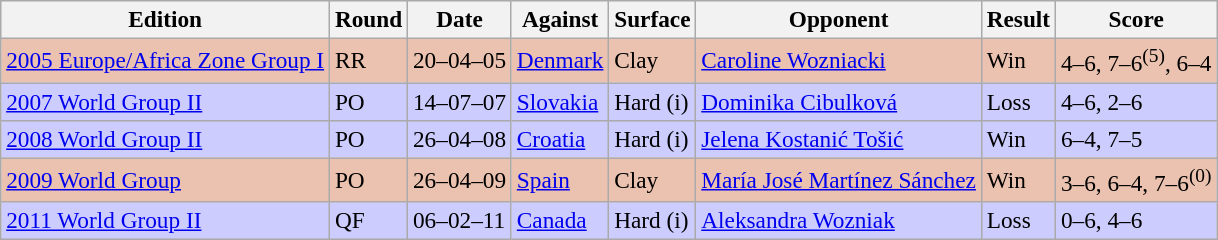<table class="wikitable" style="font-size:97%;">
<tr bgcolor="#eeeeee">
<th>Edition</th>
<th>Round</th>
<th>Date</th>
<th>Against</th>
<th>Surface</th>
<th>Opponent</th>
<th>Result</th>
<th>Score</th>
</tr>
<tr bgcolor="#EBC2AF">
<td><a href='#'>2005 Europe/Africa Zone Group I</a></td>
<td>RR</td>
<td>20–04–05</td>
<td> <a href='#'>Denmark</a></td>
<td>Clay</td>
<td> <a href='#'>Caroline Wozniacki</a></td>
<td>Win</td>
<td>4–6, 7–6<sup>(5)</sup>, 6–4</td>
</tr>
<tr bgcolor="#CCCCFF">
<td><a href='#'>2007 World Group II</a></td>
<td>PO</td>
<td>14–07–07</td>
<td> <a href='#'>Slovakia</a></td>
<td>Hard (i)</td>
<td> <a href='#'>Dominika Cibulková</a></td>
<td>Loss</td>
<td>4–6, 2–6</td>
</tr>
<tr bgcolor="#CCCCFF">
<td><a href='#'>2008 World Group II</a></td>
<td>PO</td>
<td>26–04–08</td>
<td> <a href='#'>Croatia</a></td>
<td>Hard (i)</td>
<td> <a href='#'>Jelena Kostanić Tošić</a></td>
<td>Win</td>
<td>6–4, 7–5</td>
</tr>
<tr bgcolor="#EBC2AF">
<td><a href='#'>2009 World Group</a></td>
<td>PO</td>
<td>26–04–09</td>
<td> <a href='#'>Spain</a></td>
<td>Clay</td>
<td> <a href='#'>María José Martínez Sánchez</a></td>
<td>Win</td>
<td>3–6, 6–4, 7–6<sup>(0)</sup></td>
</tr>
<tr bgcolor="#CCCCFF">
<td><a href='#'>2011 World Group II</a></td>
<td>QF</td>
<td>06–02–11</td>
<td> <a href='#'>Canada</a></td>
<td>Hard (i)</td>
<td> <a href='#'>Aleksandra Wozniak</a></td>
<td>Loss</td>
<td>0–6, 4–6</td>
</tr>
</table>
